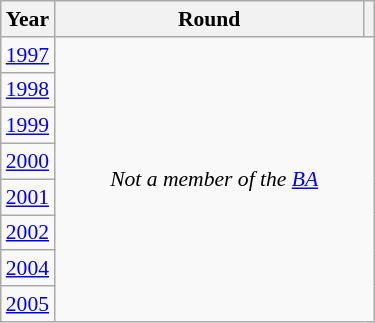<table class="wikitable" style="text-align: center; font-size:90%">
<tr>
<th>Year</th>
<th style="width:200px">Round</th>
<th></th>
</tr>
<tr>
<td><a href='#'>1997</a></td>
<td colspan="2" rowspan="8"><em>Not a member of the <a href='#'>BA</a></em></td>
</tr>
<tr>
<td><a href='#'>1998</a></td>
</tr>
<tr>
<td><a href='#'>1999</a></td>
</tr>
<tr>
<td><a href='#'>2000</a></td>
</tr>
<tr>
<td><a href='#'>2001</a></td>
</tr>
<tr>
<td><a href='#'>2002</a></td>
</tr>
<tr>
<td><a href='#'>2004</a></td>
</tr>
<tr>
<td><a href='#'>2005</a></td>
</tr>
</table>
